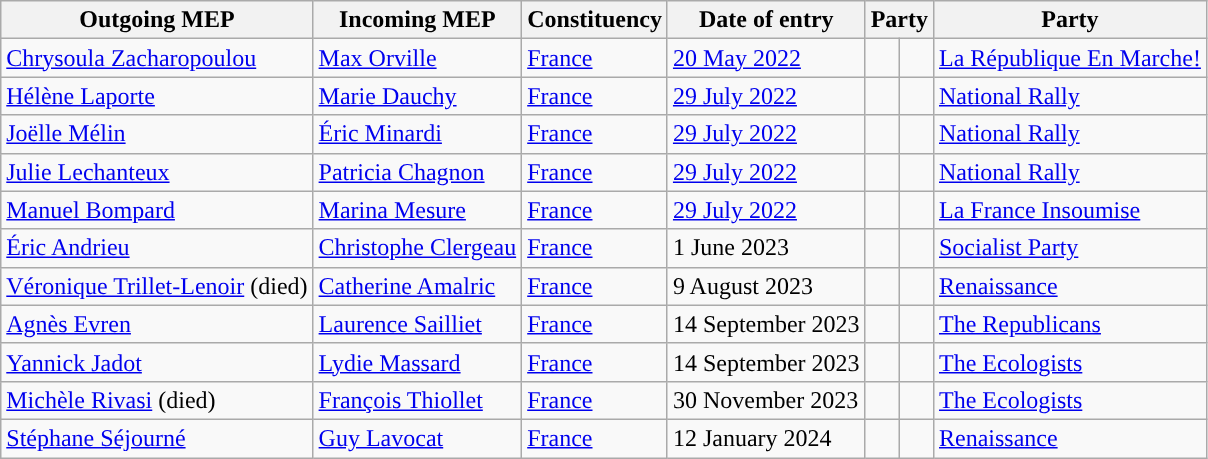<table class="wikitable sortable">
<tr>
<th>Outgoing MEP</th>
<th>Incoming MEP</th>
<th>Constituency</th>
<th>Date of entry</th>
<th colspan="2">Party</th>
<th>Party</th>
</tr>
<tr>
<td><a href='#'>Chrysoula Zacharopoulou</a></td>
<td><a href='#'>Max Orville</a></td>
<td rowspan="1"><a href='#'>France</a></td>
<td><a href='#'>20 May 2022</a></td>
<td style="background-color:"></td>
<td><strong></strong></td>
<td><a href='#'>La République En Marche!</a></td>
</tr>
<tr>
<td><a href='#'>Hélène Laporte</a></td>
<td><a href='#'>Marie Dauchy</a></td>
<td rowspan="1"><a href='#'>France</a></td>
<td rowspan="1"><a href='#'>29 July 2022</a></td>
<td style="background-color:"></td>
<td><strong></strong></td>
<td><a href='#'>National Rally</a></td>
</tr>
<tr>
<td><a href='#'>Joëlle Mélin</a></td>
<td><a href='#'>Éric Minardi</a></td>
<td rowspan="1"><a href='#'>France</a></td>
<td rowspan="1"><a href='#'>29 July 2022</a></td>
<td style="background-color:"></td>
<td><strong></strong></td>
<td><a href='#'>National Rally</a></td>
</tr>
<tr>
<td><a href='#'>Julie Lechanteux</a></td>
<td><a href='#'>Patricia Chagnon</a></td>
<td rowspan="1"><a href='#'>France</a></td>
<td rowspan="1"><a href='#'>29 July 2022</a></td>
<td style="background-color:"></td>
<td><strong></strong></td>
<td><a href='#'>National Rally</a></td>
</tr>
<tr>
<td><a href='#'>Manuel Bompard</a></td>
<td><a href='#'>Marina Mesure</a></td>
<td rowspan="1"><a href='#'>France</a></td>
<td rowspan="1"><a href='#'>29 July 2022</a></td>
<td style="background-color:"></td>
<td><strong></strong></td>
<td><a href='#'>La France Insoumise</a></td>
</tr>
<tr>
<td><a href='#'>Éric Andrieu</a></td>
<td><a href='#'>Christophe Clergeau</a></td>
<td rowspan="1"><a href='#'>France</a></td>
<td>1 June 2023</td>
<td style="background-color:"></td>
<td><strong></strong></td>
<td><a href='#'>Socialist Party</a></td>
</tr>
<tr>
<td><a href='#'>Véronique Trillet-Lenoir</a> (died)</td>
<td><a href='#'>Catherine Amalric</a></td>
<td rowspan="1"><a href='#'>France</a></td>
<td>9 August 2023</td>
<td style="background-color:"></td>
<td><strong></strong></td>
<td><a href='#'>Renaissance</a></td>
</tr>
<tr>
<td><a href='#'>Agnès Evren</a></td>
<td><a href='#'>Laurence Sailliet</a></td>
<td><a href='#'>France</a></td>
<td>14 September 2023</td>
<td style="background-color:"></td>
<td><strong></strong></td>
<td><a href='#'>The Republicans</a></td>
</tr>
<tr>
<td><a href='#'>Yannick Jadot</a></td>
<td><a href='#'>Lydie Massard</a></td>
<td><a href='#'>France</a></td>
<td>14 September 2023</td>
<td style="background:"></td>
<td><strong></strong></td>
<td><a href='#'>The Ecologists</a></td>
</tr>
<tr>
<td><a href='#'>Michèle Rivasi</a> (died)</td>
<td><a href='#'>François Thiollet</a></td>
<td><a href='#'>France</a></td>
<td>30 November 2023</td>
<td style="background:"></td>
<td><strong></strong></td>
<td><a href='#'>The Ecologists</a></td>
</tr>
<tr>
<td><a href='#'>Stéphane Séjourné</a></td>
<td><a href='#'>Guy Lavocat</a></td>
<td><a href='#'>France</a></td>
<td>12 January 2024</td>
<td style="background-color:"></td>
<td><strong></strong></td>
<td><a href='#'>Renaissance</a></td>
</tr>
</table>
